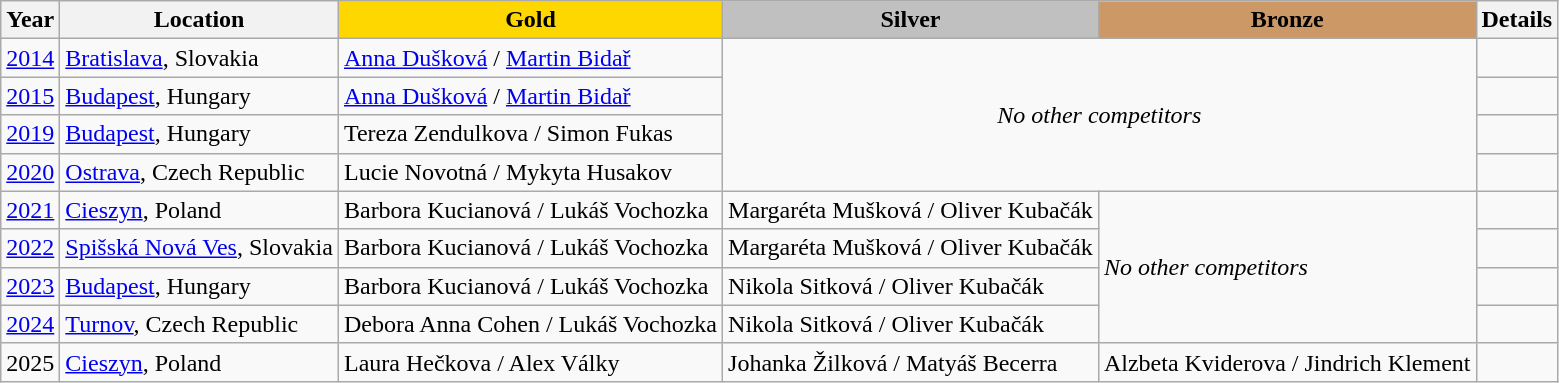<table class="wikitable">
<tr>
<th>Year</th>
<th>Location</th>
<td align=center bgcolor=gold><strong>Gold</strong></td>
<td align=center bgcolor=silver><strong>Silver</strong></td>
<td align=center bgcolor=cc9966><strong>Bronze</strong></td>
<th>Details</th>
</tr>
<tr>
<td><a href='#'>2014</a></td>
<td><a href='#'>Bratislava</a>, Slovakia</td>
<td> <a href='#'>Anna Dušková</a> / <a href='#'>Martin Bidař</a></td>
<td colspan="2" rowspan="4" align="center"><em>No other competitors</em></td>
<td></td>
</tr>
<tr>
<td><a href='#'>2015</a></td>
<td><a href='#'>Budapest</a>, Hungary</td>
<td> <a href='#'>Anna Dušková</a> / <a href='#'>Martin Bidař</a></td>
<td></td>
</tr>
<tr>
<td><a href='#'>2019</a></td>
<td><a href='#'>Budapest</a>, Hungary</td>
<td> Tereza Zendulkova / Simon Fukas</td>
<td></td>
</tr>
<tr>
<td><a href='#'>2020</a></td>
<td><a href='#'>Ostrava</a>, Czech Republic</td>
<td> Lucie Novotná / Mykyta Husakov</td>
<td></td>
</tr>
<tr>
<td><a href='#'>2021</a></td>
<td><a href='#'>Cieszyn</a>, Poland</td>
<td> Barbora Kucianová / Lukáš Vochozka</td>
<td> Margaréta Mušková / Oliver Kubačák</td>
<td rowspan="4"><em>No other competitors</em></td>
<td></td>
</tr>
<tr>
<td><a href='#'>2022</a></td>
<td><a href='#'>Spišská Nová Ves</a>, Slovakia</td>
<td> Barbora Kucianová / Lukáš Vochozka</td>
<td> Margaréta Mušková / Oliver Kubačák</td>
<td></td>
</tr>
<tr>
<td><a href='#'>2023</a></td>
<td><a href='#'>Budapest</a>, Hungary</td>
<td> Barbora Kucianová / Lukáš Vochozka</td>
<td> Nikola Sitková / Oliver Kubačák</td>
<td></td>
</tr>
<tr>
<td><a href='#'>2024</a></td>
<td><a href='#'>Turnov</a>, Czech Republic</td>
<td> Debora Anna Cohen / Lukáš Vochozka</td>
<td> Nikola Sitková / Oliver Kubačák</td>
<td></td>
</tr>
<tr>
<td>2025</td>
<td><a href='#'>Cieszyn</a>, Poland</td>
<td> Laura Hečkova / Alex Války</td>
<td> Johanka Žilková / Matyáš Becerra</td>
<td> Alzbeta Kviderova / Jindrich Klement</td>
<td></td>
</tr>
</table>
